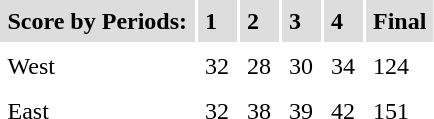<table cellpadding=5>
<tr bgcolor="#dddddd">
<td><strong>Score by Periods:</strong></td>
<td><strong>1</strong></td>
<td><strong>2</strong></td>
<td><strong>3</strong></td>
<td><strong>4</strong></td>
<td><strong>Final</strong></td>
</tr>
<tr>
<td>West</td>
<td>32</td>
<td>28</td>
<td>30</td>
<td>34</td>
<td>124</td>
</tr>
<tr>
<td>East</td>
<td>32</td>
<td>38</td>
<td>39</td>
<td>42</td>
<td>151</td>
</tr>
<tr>
</tr>
</table>
